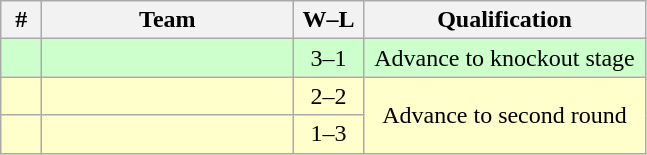<table class=wikitable style="text-align:center;">
<tr>
<th width=20px>#</th>
<th width=160px>Team</th>
<th width=40px>W–L</th>
<th width=180px>Qualification</th>
</tr>
<tr bgcolor=#CCFFCC>
<td></td>
<td align=left></td>
<td>3–1</td>
<td>Advance to knockout stage</td>
</tr>
<tr bgcolor=#FFFFCC>
<td></td>
<td align=left></td>
<td>2–2</td>
<td rowspan=2>Advance to second round</td>
</tr>
<tr bgcolor=#FFFFCC>
<td></td>
<td align=left></td>
<td>1–3</td>
</tr>
</table>
